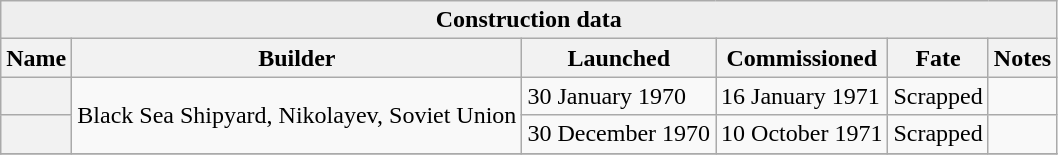<table class="wikitable plainrowheaders">
<tr>
<th colspan="6" style="background:#eee;" align="center">Construction data</th>
</tr>
<tr>
<th scope="col">Name</th>
<th scope="col">Builder</th>
<th scope="col">Launched</th>
<th scope="col">Commissioned</th>
<th scope="col">Fate</th>
<th scope="col">Notes</th>
</tr>
<tr>
<th scope="row"></th>
<td rowspan="2" align="center">Black Sea Shipyard, Nikolayev, Soviet Union</td>
<td>30 January 1970</td>
<td>16 January 1971</td>
<td>Scrapped</td>
<td></td>
</tr>
<tr>
<th scope="row"></th>
<td>30 December 1970</td>
<td>10 October 1971</td>
<td>Scrapped</td>
<td></td>
</tr>
<tr>
</tr>
</table>
